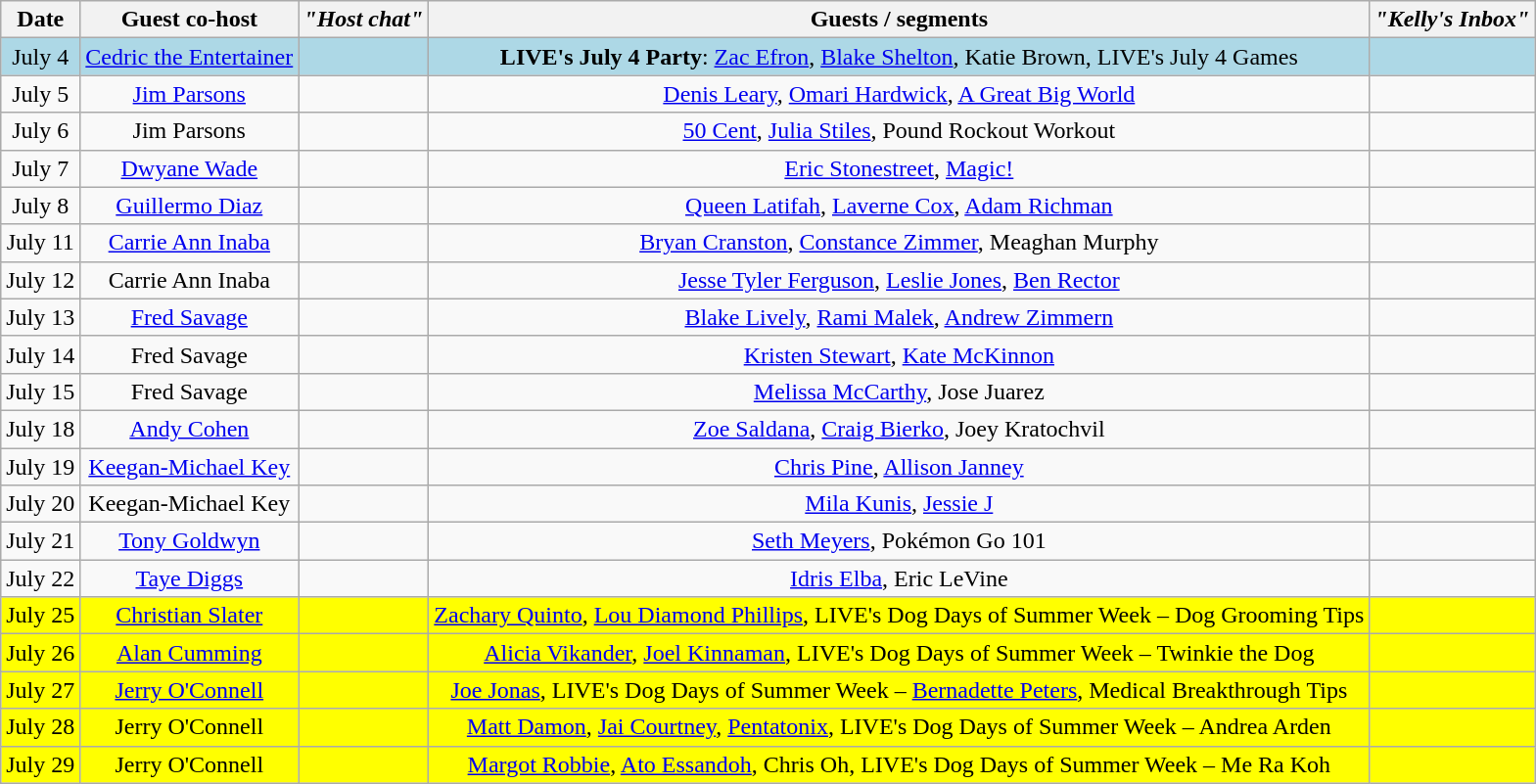<table class="wikitable sortable" style="text-align:center;">
<tr>
<th>Date</th>
<th>Guest co-host</th>
<th><em>"Host chat"</em></th>
<th>Guests / segments</th>
<th><em>"Kelly's Inbox"</em></th>
</tr>
<tr style="background:lightblue;">
<td>July 4</td>
<td><a href='#'>Cedric the Entertainer</a></td>
<td></td>
<td><strong>LIVE's July 4 Party</strong>: <a href='#'>Zac Efron</a>, <a href='#'>Blake Shelton</a>, Katie Brown, LIVE's July 4 Games</td>
<td></td>
</tr>
<tr>
<td>July 5</td>
<td><a href='#'>Jim Parsons</a></td>
<td></td>
<td><a href='#'>Denis Leary</a>, <a href='#'>Omari Hardwick</a>, <a href='#'>A Great Big World</a></td>
<td></td>
</tr>
<tr>
<td>July 6</td>
<td>Jim Parsons</td>
<td></td>
<td><a href='#'>50 Cent</a>, <a href='#'>Julia Stiles</a>, Pound Rockout Workout</td>
<td></td>
</tr>
<tr>
<td>July 7</td>
<td><a href='#'>Dwyane Wade</a></td>
<td></td>
<td><a href='#'>Eric Stonestreet</a>, <a href='#'>Magic!</a></td>
<td></td>
</tr>
<tr>
<td>July 8</td>
<td><a href='#'>Guillermo Diaz</a></td>
<td></td>
<td><a href='#'>Queen Latifah</a>, <a href='#'>Laverne Cox</a>, <a href='#'>Adam Richman</a></td>
<td></td>
</tr>
<tr>
<td>July 11</td>
<td><a href='#'>Carrie Ann Inaba</a></td>
<td></td>
<td><a href='#'>Bryan Cranston</a>, <a href='#'>Constance Zimmer</a>, Meaghan Murphy</td>
<td></td>
</tr>
<tr>
<td>July 12</td>
<td>Carrie Ann Inaba</td>
<td></td>
<td><a href='#'>Jesse Tyler Ferguson</a>, <a href='#'>Leslie Jones</a>, <a href='#'>Ben Rector</a></td>
<td></td>
</tr>
<tr>
<td>July 13</td>
<td><a href='#'>Fred Savage</a></td>
<td></td>
<td><a href='#'>Blake Lively</a>, <a href='#'>Rami Malek</a>, <a href='#'>Andrew Zimmern</a></td>
<td></td>
</tr>
<tr>
<td>July 14</td>
<td>Fred Savage</td>
<td></td>
<td><a href='#'>Kristen Stewart</a>, <a href='#'>Kate McKinnon</a></td>
<td></td>
</tr>
<tr>
<td>July 15</td>
<td>Fred Savage</td>
<td></td>
<td><a href='#'>Melissa McCarthy</a>, Jose Juarez</td>
<td></td>
</tr>
<tr>
<td>July 18</td>
<td><a href='#'>Andy Cohen</a></td>
<td></td>
<td><a href='#'>Zoe Saldana</a>, <a href='#'>Craig Bierko</a>, Joey Kratochvil</td>
<td></td>
</tr>
<tr>
<td>July 19</td>
<td><a href='#'>Keegan-Michael Key</a></td>
<td></td>
<td><a href='#'>Chris Pine</a>, <a href='#'>Allison Janney</a></td>
<td></td>
</tr>
<tr>
<td>July 20</td>
<td>Keegan-Michael Key</td>
<td></td>
<td><a href='#'>Mila Kunis</a>, <a href='#'>Jessie J</a></td>
<td></td>
</tr>
<tr>
<td>July 21</td>
<td><a href='#'>Tony Goldwyn</a></td>
<td></td>
<td><a href='#'>Seth Meyers</a>, Pokémon Go 101</td>
<td></td>
</tr>
<tr>
<td>July 22</td>
<td><a href='#'>Taye Diggs</a></td>
<td></td>
<td><a href='#'>Idris Elba</a>, Eric LeVine</td>
<td></td>
</tr>
<tr style="background:yellow;">
<td>July 25</td>
<td><a href='#'>Christian Slater</a></td>
<td></td>
<td><a href='#'>Zachary Quinto</a>, <a href='#'>Lou Diamond Phillips</a>, LIVE's Dog Days of Summer Week – Dog Grooming Tips</td>
<td></td>
</tr>
<tr style="background:yellow;">
<td>July 26</td>
<td><a href='#'>Alan Cumming</a></td>
<td></td>
<td><a href='#'>Alicia Vikander</a>, <a href='#'>Joel Kinnaman</a>, LIVE's Dog Days of Summer Week – Twinkie the Dog</td>
<td></td>
</tr>
<tr style="background:yellow;">
<td>July 27</td>
<td><a href='#'>Jerry O'Connell</a></td>
<td></td>
<td><a href='#'>Joe Jonas</a>, LIVE's Dog Days of Summer Week – <a href='#'>Bernadette Peters</a>, Medical Breakthrough Tips</td>
<td></td>
</tr>
<tr style="background:yellow;">
<td>July 28</td>
<td>Jerry O'Connell</td>
<td></td>
<td><a href='#'>Matt Damon</a>, <a href='#'>Jai Courtney</a>, <a href='#'>Pentatonix</a>, LIVE's Dog Days of Summer Week – Andrea Arden</td>
<td></td>
</tr>
<tr style="background:yellow;">
<td>July 29</td>
<td>Jerry O'Connell</td>
<td></td>
<td><a href='#'>Margot Robbie</a>, <a href='#'>Ato Essandoh</a>, Chris Oh, LIVE's Dog Days of Summer Week – Me Ra Koh</td>
<td></td>
</tr>
</table>
